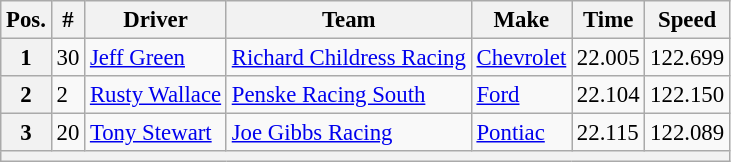<table class="wikitable" style="font-size:95%">
<tr>
<th>Pos.</th>
<th>#</th>
<th>Driver</th>
<th>Team</th>
<th>Make</th>
<th>Time</th>
<th>Speed</th>
</tr>
<tr>
<th>1</th>
<td>30</td>
<td><a href='#'>Jeff Green</a></td>
<td><a href='#'>Richard Childress Racing</a></td>
<td><a href='#'>Chevrolet</a></td>
<td>22.005</td>
<td>122.699</td>
</tr>
<tr>
<th>2</th>
<td>2</td>
<td><a href='#'>Rusty Wallace</a></td>
<td><a href='#'>Penske Racing South</a></td>
<td><a href='#'>Ford</a></td>
<td>22.104</td>
<td>122.150</td>
</tr>
<tr>
<th>3</th>
<td>20</td>
<td><a href='#'>Tony Stewart</a></td>
<td><a href='#'>Joe Gibbs Racing</a></td>
<td><a href='#'>Pontiac</a></td>
<td>22.115</td>
<td>122.089</td>
</tr>
<tr>
<th colspan="7"></th>
</tr>
</table>
